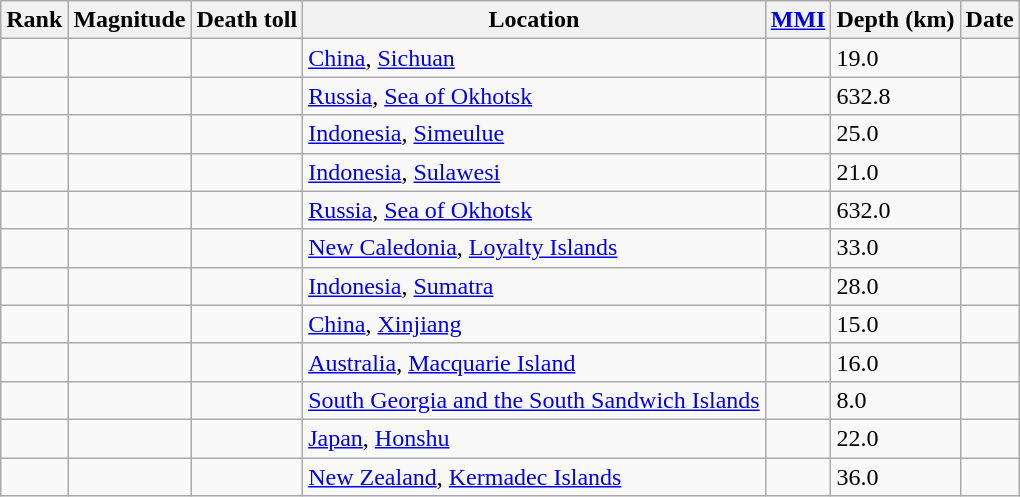<table class="sortable wikitable" style="font-size:100%;">
<tr>
<th>Rank</th>
<th>Magnitude</th>
<th>Death toll</th>
<th>Location</th>
<th><a href='#'>MMI</a></th>
<th>Depth (km)</th>
<th>Date</th>
</tr>
<tr>
<td></td>
<td></td>
<td></td>
<td> <a href='#'>China</a>, <a href='#'>Sichuan</a></td>
<td></td>
<td>19.0</td>
<td></td>
</tr>
<tr>
<td></td>
<td></td>
<td></td>
<td> <a href='#'>Russia</a>, <a href='#'>Sea of Okhotsk</a></td>
<td></td>
<td>632.8</td>
<td></td>
</tr>
<tr>
<td></td>
<td></td>
<td></td>
<td> <a href='#'>Indonesia</a>, <a href='#'>Simeulue</a></td>
<td></td>
<td>25.0</td>
<td></td>
</tr>
<tr>
<td></td>
<td></td>
<td></td>
<td> <a href='#'>Indonesia</a>, <a href='#'>Sulawesi</a></td>
<td></td>
<td>21.0</td>
<td></td>
</tr>
<tr>
<td></td>
<td></td>
<td></td>
<td> <a href='#'>Russia</a>, <a href='#'>Sea of Okhotsk</a></td>
<td></td>
<td>632.0</td>
<td></td>
</tr>
<tr>
<td></td>
<td></td>
<td></td>
<td> <a href='#'>New Caledonia</a>, <a href='#'>Loyalty Islands</a></td>
<td></td>
<td>33.0</td>
<td></td>
</tr>
<tr>
<td></td>
<td></td>
<td></td>
<td> <a href='#'>Indonesia</a>, <a href='#'>Sumatra</a></td>
<td></td>
<td>28.0</td>
<td></td>
</tr>
<tr>
<td></td>
<td></td>
<td></td>
<td> <a href='#'>China</a>, <a href='#'>Xinjiang</a></td>
<td></td>
<td>15.0</td>
<td></td>
</tr>
<tr>
<td></td>
<td></td>
<td></td>
<td> <a href='#'>Australia</a>, <a href='#'>Macquarie Island</a></td>
<td></td>
<td>16.0</td>
<td></td>
</tr>
<tr>
<td></td>
<td></td>
<td></td>
<td> <a href='#'>South Georgia and the South Sandwich Islands</a></td>
<td></td>
<td>8.0</td>
<td></td>
</tr>
<tr>
<td></td>
<td></td>
<td></td>
<td> <a href='#'>Japan</a>, <a href='#'>Honshu</a></td>
<td></td>
<td>22.0</td>
<td></td>
</tr>
<tr>
<td></td>
<td></td>
<td></td>
<td> <a href='#'>New Zealand</a>, <a href='#'>Kermadec Islands</a></td>
<td></td>
<td>36.0</td>
<td></td>
</tr>
</table>
